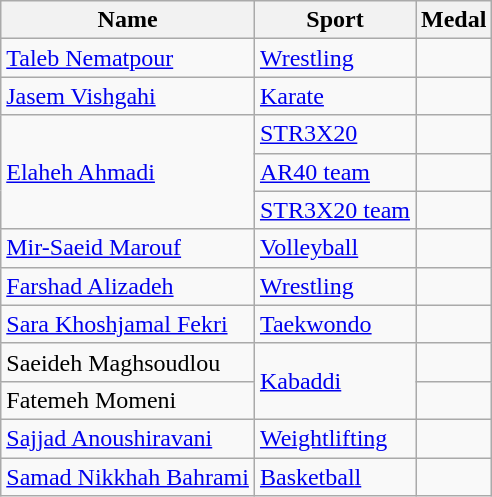<table class="wikitable" style="text-align:left;">
<tr>
<th>Name</th>
<th>Sport</th>
<th>Medal</th>
</tr>
<tr>
<td> <a href='#'>Taleb Nematpour</a></td>
<td><a href='#'>Wrestling</a></td>
<td></td>
</tr>
<tr>
<td> <a href='#'>Jasem Vishgahi</a></td>
<td><a href='#'>Karate</a></td>
<td></td>
</tr>
<tr>
<td rowspan=3> <a href='#'>Elaheh Ahmadi</a></td>
<td><a href='#'>STR3X20</a></td>
<td></td>
</tr>
<tr>
<td><a href='#'>AR40 team</a></td>
<td></td>
</tr>
<tr>
<td><a href='#'>STR3X20 team</a></td>
<td></td>
</tr>
<tr>
<td> <a href='#'>Mir-Saeid Marouf</a></td>
<td><a href='#'>Volleyball</a></td>
<td></td>
</tr>
<tr>
<td> <a href='#'>Farshad Alizadeh</a></td>
<td><a href='#'>Wrestling</a></td>
<td></td>
</tr>
<tr>
<td> <a href='#'>Sara Khoshjamal Fekri</a></td>
<td><a href='#'>Taekwondo</a></td>
<td></td>
</tr>
<tr>
<td> Saeideh Maghsoudlou</td>
<td rowspan=2><a href='#'>Kabaddi</a></td>
<td></td>
</tr>
<tr>
<td> Fatemeh Momeni</td>
<td></td>
</tr>
<tr>
<td> <a href='#'>Sajjad Anoushiravani</a></td>
<td><a href='#'>Weightlifting</a></td>
<td></td>
</tr>
<tr>
<td> <a href='#'>Samad Nikkhah Bahrami</a></td>
<td><a href='#'>Basketball</a></td>
<td></td>
</tr>
</table>
